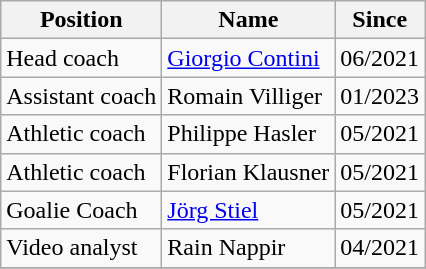<table class= wikitable>
<tr>
<th>Position</th>
<th>Name</th>
<th>Since</th>
</tr>
<tr>
<td>Head coach</td>
<td> <a href='#'>Giorgio Contini</a></td>
<td>06/2021</td>
</tr>
<tr>
<td>Assistant coach</td>
<td> Romain Villiger</td>
<td>01/2023</td>
</tr>
<tr>
<td>Athletic coach</td>
<td> Philippe Hasler</td>
<td>05/2021</td>
</tr>
<tr>
<td>Athletic coach</td>
<td> Florian Klausner</td>
<td>05/2021</td>
</tr>
<tr>
<td>Goalie Coach</td>
<td> <a href='#'>Jörg Stiel</a></td>
<td>05/2021</td>
</tr>
<tr>
<td>Video analyst</td>
<td> Rain Nappir</td>
<td>04/2021</td>
</tr>
<tr>
</tr>
</table>
